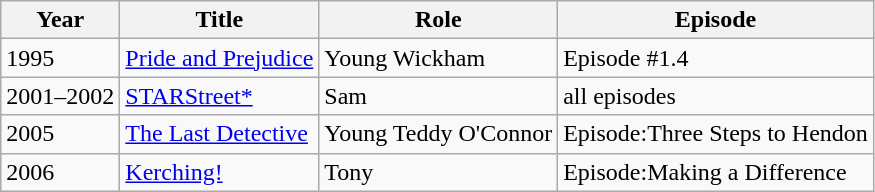<table class="wikitable">
<tr>
<th>Year</th>
<th>Title</th>
<th>Role</th>
<th>Episode</th>
</tr>
<tr>
<td>1995</td>
<td><a href='#'>Pride and Prejudice</a></td>
<td>Young Wickham</td>
<td>Episode #1.4</td>
</tr>
<tr>
<td>2001–2002</td>
<td><a href='#'>STARStreet*</a></td>
<td>Sam</td>
<td>all episodes</td>
</tr>
<tr>
<td>2005</td>
<td><a href='#'>The Last Detective</a></td>
<td>Young Teddy O'Connor</td>
<td>Episode:Three Steps to Hendon</td>
</tr>
<tr>
<td>2006</td>
<td><a href='#'>Kerching!</a></td>
<td>Tony</td>
<td>Episode:Making a Difference</td>
</tr>
</table>
